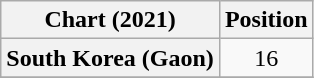<table class="wikitable plainrowheaders" style="text-align:center">
<tr>
<th scope="col">Chart (2021)</th>
<th scope="col">Position</th>
</tr>
<tr>
<th scope="row">South Korea (Gaon)</th>
<td>16</td>
</tr>
<tr>
</tr>
</table>
